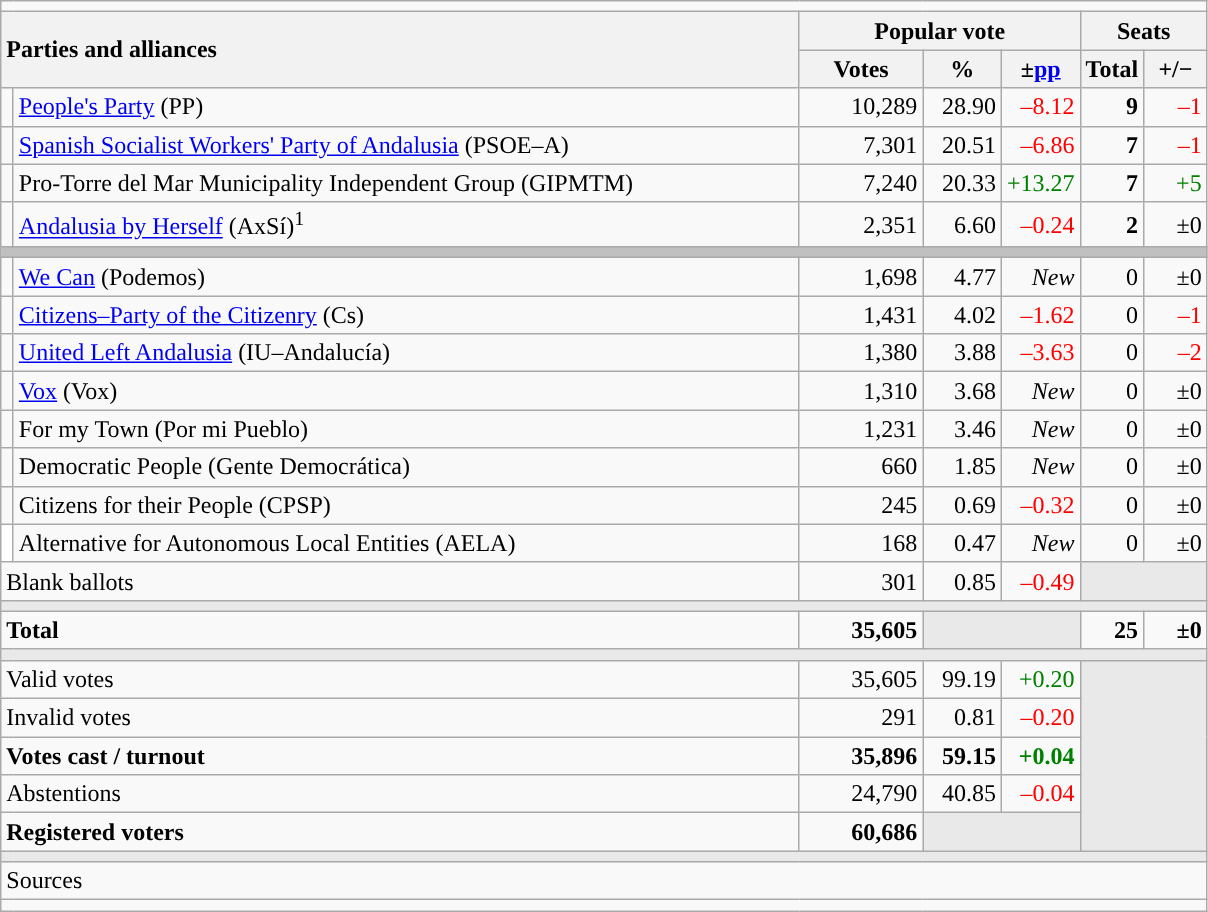<table class="wikitable" style="text-align:right;">
<tr>
<td colspan="7"></td>
</tr>
<tr>
<th style="text-align:left;" rowspan="2" colspan="2" width="525">Parties and alliances</th>
<th colspan="3">Popular vote</th>
<th colspan="2">Seats</th>
</tr>
<tr>
<th width="75">Votes</th>
<th width="45">%</th>
<th width="45">±<a href='#'>pp</a></th>
<th width="35">Total</th>
<th width="35">+/−</th>
</tr>
<tr>
<td width="1" style="color:inherit;background:"></td>
<td align="left"><a href='#'>People's Party</a> (PP)</td>
<td>10,289</td>
<td>28.90</td>
<td style="color:red;">–8.12</td>
<td><strong>9</strong></td>
<td style="color:red;">–1</td>
</tr>
<tr>
<td style="color:inherit;background:"></td>
<td align="left"><a href='#'>Spanish Socialist Workers' Party of Andalusia</a> (PSOE–A)</td>
<td>7,301</td>
<td>20.51</td>
<td style="color:red;">–6.86</td>
<td><strong>7</strong></td>
<td style="color:red;">–1</td>
</tr>
<tr>
<td style="color:inherit;background:"></td>
<td align="left">Pro-Torre del Mar Municipality Independent Group (GIPMTM)</td>
<td>7,240</td>
<td>20.33</td>
<td style="color:green;">+13.27</td>
<td><strong>7</strong></td>
<td style="color:green;">+5</td>
</tr>
<tr>
<td style="color:inherit;background:"></td>
<td align="left"><a href='#'>Andalusia by Herself</a> (AxSí)<sup>1</sup></td>
<td>2,351</td>
<td>6.60</td>
<td style="color:red;">–0.24</td>
<td><strong>2</strong></td>
<td>±0</td>
</tr>
<tr>
<td colspan="7" bgcolor="#C0C0C0"></td>
</tr>
<tr>
<td style="color:inherit;background:"></td>
<td align="left"><a href='#'>We Can</a> (Podemos)</td>
<td>1,698</td>
<td>4.77</td>
<td><em>New</em></td>
<td>0</td>
<td>±0</td>
</tr>
<tr>
<td style="color:inherit;background:"></td>
<td align="left"><a href='#'>Citizens–Party of the Citizenry</a> (Cs)</td>
<td>1,431</td>
<td>4.02</td>
<td style="color:red;">–1.62</td>
<td>0</td>
<td style="color:red;">–1</td>
</tr>
<tr>
<td style="color:inherit;background:"></td>
<td align="left"><a href='#'>United Left Andalusia</a> (IU–Andalucía)</td>
<td>1,380</td>
<td>3.88</td>
<td style="color:red;">–3.63</td>
<td>0</td>
<td style="color:red;">–2</td>
</tr>
<tr>
<td style="color:inherit;background:"></td>
<td align="left"><a href='#'>Vox</a> (Vox)</td>
<td>1,310</td>
<td>3.68</td>
<td><em>New</em></td>
<td>0</td>
<td>±0</td>
</tr>
<tr>
<td style="color:inherit;background:"></td>
<td align="left">For my Town (Por mi Pueblo)</td>
<td>1,231</td>
<td>3.46</td>
<td><em>New</em></td>
<td>0</td>
<td>±0</td>
</tr>
<tr>
<td style="color:inherit;background:"></td>
<td align="left">Democratic People (Gente Democrática)</td>
<td>660</td>
<td>1.85</td>
<td><em>New</em></td>
<td>0</td>
<td>±0</td>
</tr>
<tr>
<td style="color:inherit;background:"></td>
<td align="left">Citizens for their People (CPSP)</td>
<td>245</td>
<td>0.69</td>
<td style="color:red;">–0.32</td>
<td>0</td>
<td>±0</td>
</tr>
<tr>
<td bgcolor="white"></td>
<td align="left">Alternative for Autonomous Local Entities (AELA)</td>
<td>168</td>
<td>0.47</td>
<td><em>New</em></td>
<td>0</td>
<td>±0</td>
</tr>
<tr>
<td align="left" colspan="2">Blank ballots</td>
<td>301</td>
<td>0.85</td>
<td style="color:red;">–0.49</td>
<td bgcolor="#E9E9E9" colspan="2"></td>
</tr>
<tr>
<td colspan="7" bgcolor="#E9E9E9"></td>
</tr>
<tr style="font-weight:bold;">
<td align="left" colspan="2">Total</td>
<td>35,605</td>
<td bgcolor="#E9E9E9" colspan="2"></td>
<td>25</td>
<td>±0</td>
</tr>
<tr>
<td colspan="7" bgcolor="#E9E9E9"></td>
</tr>
<tr>
<td align="left" colspan="2">Valid votes</td>
<td>35,605</td>
<td>99.19</td>
<td style="color:green;">+0.20</td>
<td bgcolor="#E9E9E9" colspan="2" rowspan="5"></td>
</tr>
<tr>
<td align="left" colspan="2">Invalid votes</td>
<td>291</td>
<td>0.81</td>
<td style="color:red;">–0.20</td>
</tr>
<tr style="font-weight:bold;">
<td align="left" colspan="2">Votes cast / turnout</td>
<td>35,896</td>
<td>59.15</td>
<td style="color:green;">+0.04</td>
</tr>
<tr>
<td align="left" colspan="2">Abstentions</td>
<td>24,790</td>
<td>40.85</td>
<td style="color:red;">–0.04</td>
</tr>
<tr style="font-weight:bold;">
<td align="left" colspan="2">Registered voters</td>
<td>60,686</td>
<td bgcolor="#E9E9E9" colspan="2"></td>
</tr>
<tr>
<td colspan="7" bgcolor="#E9E9E9"></td>
</tr>
<tr>
<td align="left" colspan="7">Sources</td>
</tr>
<tr>
<td colspan="7" style="text-align:left; max-width:790px;"></td>
</tr>
</table>
